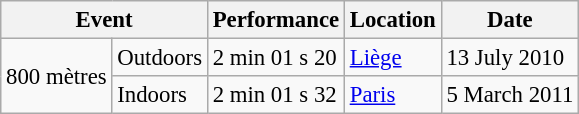<table class="wikitable" style="border-collapse: collapse; font-size: 95%;">
<tr>
<th scope=col colspan=2>Event</th>
<th scope=col>Performance</th>
<th scope=col>Location</th>
<th scope=col>Date</th>
</tr>
<tr>
<td rowspan=2>800 mètres</td>
<td>Outdoors</td>
<td>2 min 01 s 20</td>
<td><a href='#'>Liège</a></td>
<td>13 July 2010</td>
</tr>
<tr>
<td>Indoors</td>
<td>2 min 01 s 32</td>
<td><a href='#'>Paris</a></td>
<td>5 March 2011</td>
</tr>
</table>
